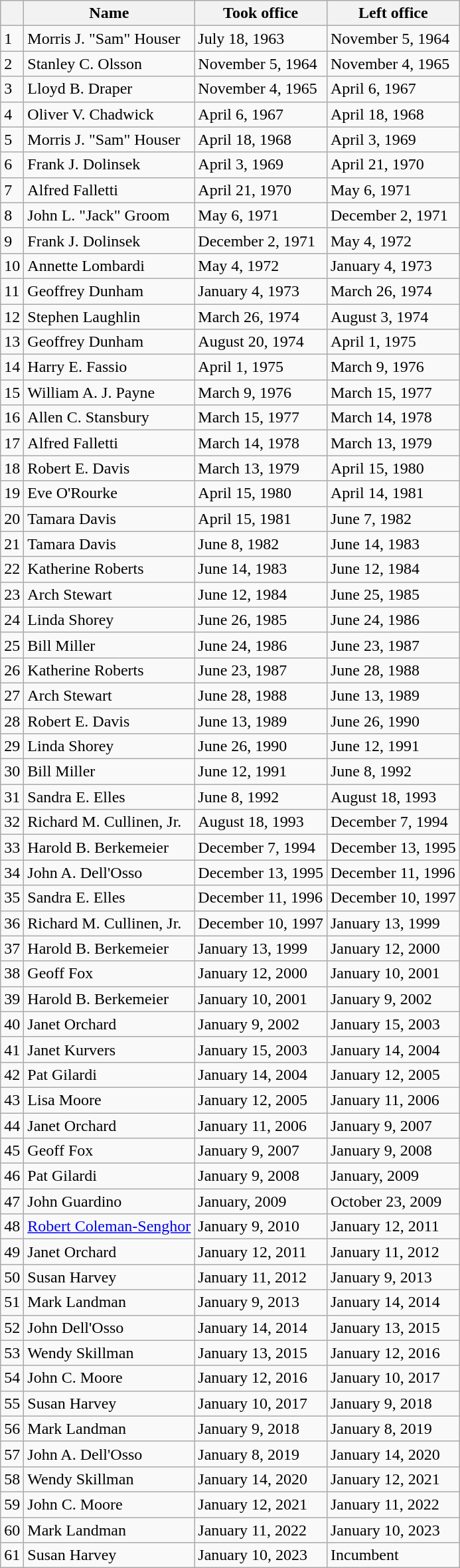<table class="wikitable sortable">
<tr>
<th></th>
<th>Name</th>
<th>Took office</th>
<th>Left office</th>
</tr>
<tr>
<td>1</td>
<td>Morris J. "Sam" Houser</td>
<td>July 18, 1963</td>
<td>November 5, 1964</td>
</tr>
<tr>
<td>2</td>
<td>Stanley C. Olsson</td>
<td>November 5, 1964</td>
<td>November 4, 1965</td>
</tr>
<tr>
<td>3</td>
<td>Lloyd B. Draper</td>
<td>November 4, 1965</td>
<td>April 6, 1967</td>
</tr>
<tr>
<td>4</td>
<td>Oliver V. Chadwick</td>
<td>April 6, 1967</td>
<td>April 18, 1968</td>
</tr>
<tr>
<td>5</td>
<td>Morris J. "Sam" Houser</td>
<td>April 18, 1968</td>
<td>April 3, 1969</td>
</tr>
<tr>
<td>6</td>
<td>Frank J. Dolinsek</td>
<td>April 3, 1969</td>
<td>April 21, 1970</td>
</tr>
<tr>
<td>7</td>
<td>Alfred Falletti</td>
<td>April 21, 1970</td>
<td>May 6, 1971</td>
</tr>
<tr>
<td>8</td>
<td>John L. "Jack" Groom</td>
<td>May 6, 1971</td>
<td>December 2, 1971</td>
</tr>
<tr>
<td>9</td>
<td>Frank J. Dolinsek</td>
<td>December 2, 1971</td>
<td>May 4, 1972</td>
</tr>
<tr>
<td>10</td>
<td>Annette Lombardi</td>
<td>May 4, 1972</td>
<td>January 4, 1973</td>
</tr>
<tr>
<td>11</td>
<td>Geoffrey Dunham</td>
<td>January 4, 1973</td>
<td>March 26, 1974</td>
</tr>
<tr>
<td>12</td>
<td>Stephen Laughlin</td>
<td>March 26, 1974</td>
<td>August 3, 1974</td>
</tr>
<tr>
<td>13</td>
<td>Geoffrey Dunham</td>
<td>August 20, 1974</td>
<td>April 1, 1975</td>
</tr>
<tr>
<td>14</td>
<td>Harry E. Fassio</td>
<td>April 1, 1975</td>
<td>March 9, 1976</td>
</tr>
<tr>
<td>15</td>
<td>William A. J. Payne</td>
<td>March 9, 1976</td>
<td>March 15, 1977</td>
</tr>
<tr>
<td>16</td>
<td>Allen C. Stansbury</td>
<td>March 15, 1977</td>
<td>March 14, 1978</td>
</tr>
<tr>
<td>17</td>
<td>Alfred Falletti</td>
<td>March 14, 1978</td>
<td>March 13, 1979</td>
</tr>
<tr>
<td>18</td>
<td>Robert E. Davis</td>
<td>March 13, 1979</td>
<td>April 15, 1980</td>
</tr>
<tr>
<td>19</td>
<td>Eve O'Rourke</td>
<td>April 15, 1980</td>
<td>April 14, 1981</td>
</tr>
<tr>
<td>20</td>
<td>Tamara Davis</td>
<td>April 15, 1981</td>
<td>June 7, 1982</td>
</tr>
<tr>
<td>21</td>
<td>Tamara Davis</td>
<td>June 8, 1982</td>
<td>June 14, 1983</td>
</tr>
<tr>
<td>22</td>
<td>Katherine Roberts</td>
<td>June 14, 1983</td>
<td>June 12, 1984</td>
</tr>
<tr>
<td>23</td>
<td>Arch Stewart</td>
<td>June 12, 1984</td>
<td>June 25, 1985</td>
</tr>
<tr>
<td>24</td>
<td>Linda Shorey</td>
<td>June 26, 1985</td>
<td>June 24, 1986</td>
</tr>
<tr>
<td>25</td>
<td>Bill Miller</td>
<td>June 24, 1986</td>
<td>June 23, 1987</td>
</tr>
<tr>
<td>26</td>
<td>Katherine Roberts</td>
<td>June 23, 1987</td>
<td>June 28, 1988</td>
</tr>
<tr>
<td>27</td>
<td>Arch Stewart</td>
<td>June 28, 1988</td>
<td>June 13, 1989</td>
</tr>
<tr>
<td>28</td>
<td>Robert E. Davis</td>
<td>June 13, 1989</td>
<td>June 26, 1990</td>
</tr>
<tr>
<td>29</td>
<td>Linda Shorey</td>
<td>June 26, 1990</td>
<td>June 12, 1991</td>
</tr>
<tr>
<td>30</td>
<td>Bill Miller</td>
<td>June 12, 1991</td>
<td>June 8, 1992</td>
</tr>
<tr>
<td>31</td>
<td>Sandra E. Elles</td>
<td>June 8, 1992</td>
<td>August 18, 1993</td>
</tr>
<tr>
<td>32</td>
<td>Richard M. Cullinen, Jr.</td>
<td>August 18, 1993</td>
<td>December 7, 1994</td>
</tr>
<tr>
<td>33</td>
<td>Harold B. Berkemeier</td>
<td>December 7, 1994</td>
<td>December 13, 1995</td>
</tr>
<tr>
<td>34</td>
<td>John A. Dell'Osso</td>
<td>December 13, 1995</td>
<td>December 11, 1996</td>
</tr>
<tr>
<td>35</td>
<td>Sandra E. Elles</td>
<td>December 11, 1996</td>
<td>December 10, 1997</td>
</tr>
<tr>
<td>36</td>
<td>Richard M. Cullinen, Jr.</td>
<td>December 10, 1997</td>
<td>January 13, 1999</td>
</tr>
<tr>
<td>37</td>
<td>Harold B. Berkemeier</td>
<td>January 13, 1999</td>
<td>January 12, 2000</td>
</tr>
<tr>
<td>38</td>
<td>Geoff Fox</td>
<td>January 12, 2000</td>
<td>January 10, 2001</td>
</tr>
<tr>
<td>39</td>
<td>Harold B. Berkemeier</td>
<td>January 10, 2001</td>
<td>January 9, 2002</td>
</tr>
<tr>
<td>40</td>
<td>Janet Orchard</td>
<td>January 9, 2002</td>
<td>January 15, 2003</td>
</tr>
<tr>
<td>41</td>
<td>Janet Kurvers</td>
<td>January 15, 2003</td>
<td>January 14, 2004</td>
</tr>
<tr>
<td>42</td>
<td>Pat Gilardi</td>
<td>January 14, 2004</td>
<td>January 12, 2005</td>
</tr>
<tr>
<td>43</td>
<td>Lisa Moore</td>
<td>January 12, 2005</td>
<td>January 11, 2006</td>
</tr>
<tr>
<td>44</td>
<td>Janet Orchard</td>
<td>January 11, 2006</td>
<td>January 9, 2007</td>
</tr>
<tr>
<td>45</td>
<td>Geoff Fox</td>
<td>January 9, 2007</td>
<td>January 9, 2008</td>
</tr>
<tr>
<td>46</td>
<td>Pat Gilardi</td>
<td>January 9, 2008</td>
<td>January, 2009</td>
</tr>
<tr>
<td>47</td>
<td>John Guardino</td>
<td>January, 2009</td>
<td>October 23, 2009</td>
</tr>
<tr>
<td>48</td>
<td><a href='#'>Robert Coleman-Senghor</a></td>
<td>January 9, 2010</td>
<td>January 12, 2011</td>
</tr>
<tr>
<td>49</td>
<td>Janet Orchard</td>
<td>January 12, 2011</td>
<td>January 11, 2012</td>
</tr>
<tr>
<td>50</td>
<td>Susan Harvey</td>
<td>January 11, 2012</td>
<td>January 9, 2013</td>
</tr>
<tr>
<td>51</td>
<td>Mark Landman</td>
<td>January 9, 2013</td>
<td>January 14, 2014</td>
</tr>
<tr>
<td>52</td>
<td>John Dell'Osso</td>
<td>January 14, 2014</td>
<td>January 13, 2015</td>
</tr>
<tr>
<td>53</td>
<td>Wendy Skillman</td>
<td>January 13, 2015</td>
<td>January 12, 2016</td>
</tr>
<tr>
<td>54</td>
<td>John C. Moore</td>
<td>January 12, 2016</td>
<td>January 10, 2017</td>
</tr>
<tr>
<td>55</td>
<td>Susan Harvey</td>
<td>January 10, 2017</td>
<td>January 9, 2018</td>
</tr>
<tr>
<td>56</td>
<td>Mark Landman</td>
<td>January 9, 2018</td>
<td>January 8, 2019</td>
</tr>
<tr>
<td>57</td>
<td>John A. Dell'Osso</td>
<td>January 8, 2019</td>
<td>January 14, 2020</td>
</tr>
<tr>
<td>58</td>
<td>Wendy Skillman</td>
<td>January 14, 2020</td>
<td>January 12, 2021</td>
</tr>
<tr>
<td>59</td>
<td>John C. Moore</td>
<td>January 12, 2021</td>
<td>January 11, 2022</td>
</tr>
<tr>
<td>60</td>
<td>Mark Landman</td>
<td>January 11, 2022</td>
<td>January 10, 2023</td>
</tr>
<tr>
<td>61</td>
<td>Susan Harvey</td>
<td>January 10, 2023</td>
<td>Incumbent</td>
</tr>
</table>
